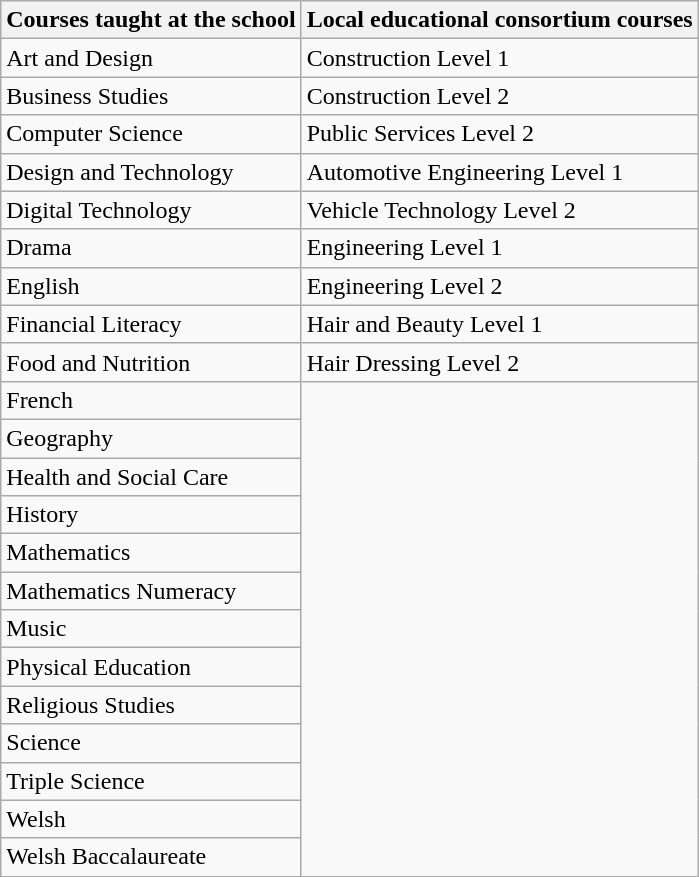<table class="wikitable">
<tr>
<th>Courses taught at the school</th>
<th>Local educational consortium courses</th>
</tr>
<tr>
<td>Art and Design</td>
<td>Construction Level 1</td>
</tr>
<tr>
<td>Business Studies</td>
<td>Construction Level 2</td>
</tr>
<tr>
<td>Computer Science</td>
<td>Public Services Level 2</td>
</tr>
<tr>
<td>Design and Technology</td>
<td>Automotive Engineering Level 1</td>
</tr>
<tr>
<td>Digital Technology</td>
<td>Vehicle Technology Level 2</td>
</tr>
<tr>
<td>Drama</td>
<td>Engineering Level 1</td>
</tr>
<tr>
<td>English</td>
<td>Engineering Level 2</td>
</tr>
<tr>
<td>Financial Literacy</td>
<td>Hair and Beauty Level 1</td>
</tr>
<tr>
<td>Food and Nutrition</td>
<td>Hair Dressing Level 2</td>
</tr>
<tr>
<td>French</td>
</tr>
<tr>
<td>Geography</td>
</tr>
<tr>
<td>Health and Social Care</td>
</tr>
<tr>
<td>History</td>
</tr>
<tr>
<td>Mathematics</td>
</tr>
<tr>
<td>Mathematics Numeracy</td>
</tr>
<tr>
<td>Music</td>
</tr>
<tr>
<td>Physical Education</td>
</tr>
<tr>
<td>Religious Studies</td>
</tr>
<tr>
<td>Science</td>
</tr>
<tr>
<td>Triple Science</td>
</tr>
<tr>
<td>Welsh</td>
</tr>
<tr>
<td>Welsh Baccalaureate</td>
</tr>
</table>
